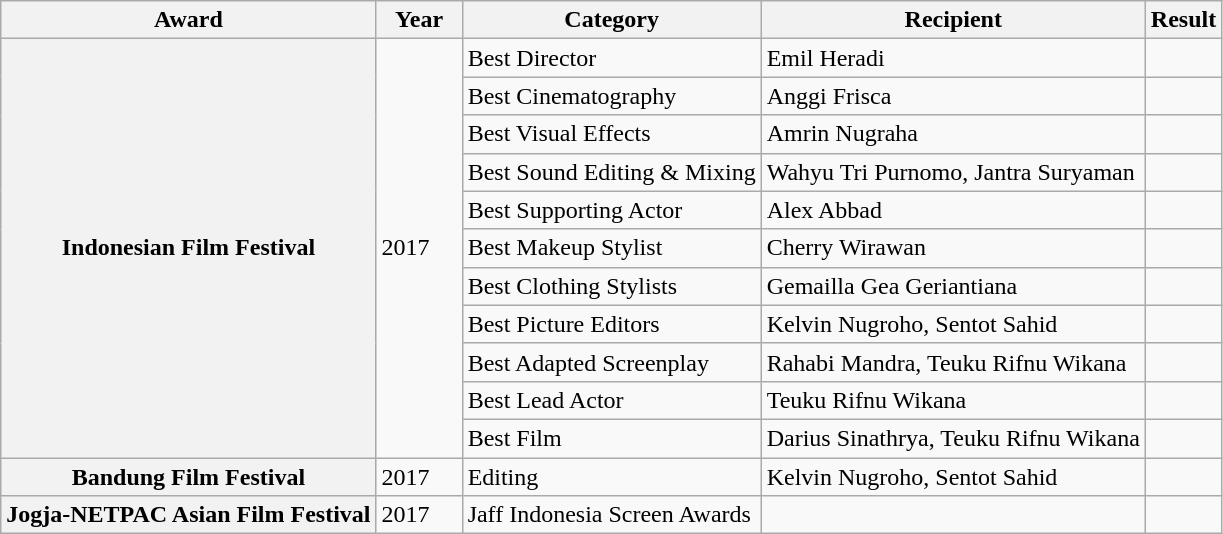<table class="wikitable">
<tr>
<th scope="col">Award</th>
<th scope="col" width="50">Year</th>
<th scope="col">Category</th>
<th scope="col">Recipient</th>
<th scope="col">Result</th>
</tr>
<tr>
<th rowspan="11" scope="row">Indonesian Film Festival</th>
<td rowspan="11">2017</td>
<td>Best Director</td>
<td>Emil Heradi</td>
<td></td>
</tr>
<tr>
<td>Best Cinematography</td>
<td>Anggi Frisca</td>
<td></td>
</tr>
<tr>
<td>Best Visual Effects</td>
<td>Amrin Nugraha</td>
<td></td>
</tr>
<tr>
<td>Best Sound Editing & Mixing</td>
<td>Wahyu Tri Purnomo, Jantra Suryaman</td>
<td></td>
</tr>
<tr>
<td>Best Supporting Actor</td>
<td>Alex Abbad</td>
<td></td>
</tr>
<tr>
<td>Best Makeup Stylist</td>
<td>Cherry Wirawan</td>
<td></td>
</tr>
<tr>
<td>Best Clothing Stylists</td>
<td>Gemailla Gea Geriantiana</td>
<td></td>
</tr>
<tr>
<td>Best Picture Editors</td>
<td>Kelvin Nugroho, Sentot Sahid</td>
<td></td>
</tr>
<tr>
<td>Best Adapted Screenplay</td>
<td>Rahabi Mandra, Teuku Rifnu Wikana</td>
<td></td>
</tr>
<tr>
<td>Best Lead Actor</td>
<td>Teuku Rifnu Wikana</td>
<td></td>
</tr>
<tr>
<td>Best Film</td>
<td>Darius Sinathrya, Teuku Rifnu Wikana</td>
<td></td>
</tr>
<tr>
<th rowspan="1" scope="row">Bandung Film Festival</th>
<td rowspan="1">2017</td>
<td>Editing</td>
<td>Kelvin Nugroho, Sentot Sahid</td>
<td></td>
</tr>
<tr>
<th rowspan="1" scope="row">Jogja-NETPAC Asian Film Festival</th>
<td rowspan="1">2017</td>
<td>Jaff Indonesia Screen Awards</td>
<td></td>
<td></td>
</tr>
</table>
